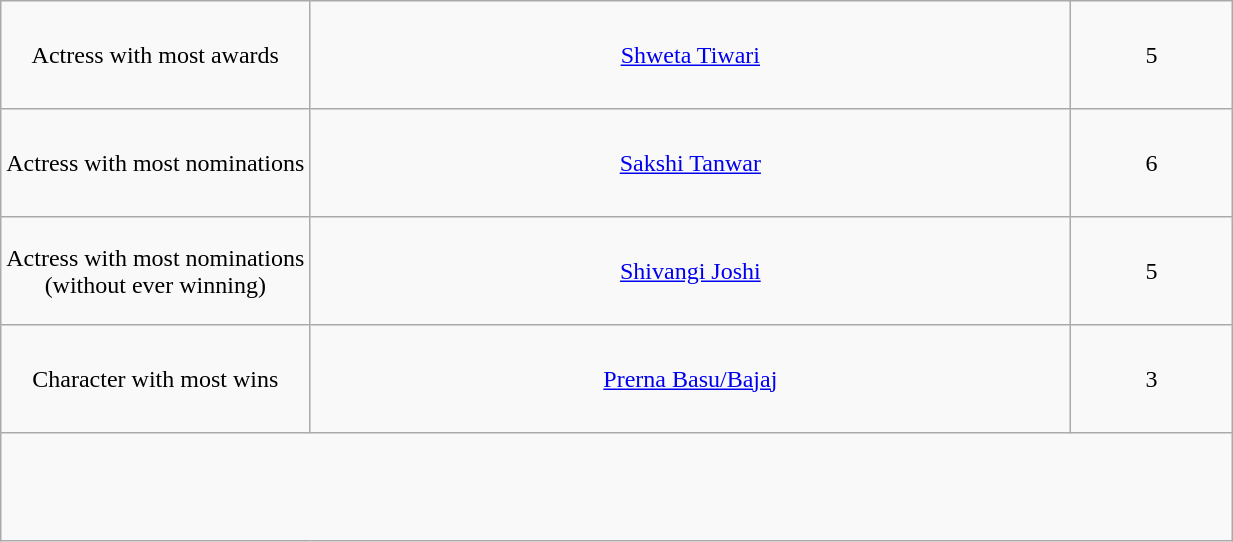<table class="wikitable" style="text-align: center">
<tr style="height:4.5em;">
<td>Actress with most awards</td>
<td><a href='#'>Shweta Tiwari</a></td>
<td style="width:100px;">5</td>
</tr>
<tr style="height:4.5em;">
<td>Actress with most nominations</td>
<td style="width:500px;"><a href='#'>Sakshi Tanwar</a></td>
<td style="width:100px;">6</td>
</tr>
<tr style="height:4.5em;">
<td>Actress with most nominations<br>(without ever winning)</td>
<td style="width:500px;"><a href='#'>Shivangi Joshi</a></td>
<td style="width:100px;">5</td>
</tr>
<tr style="height:4.5em;">
<td>Character with most wins</td>
<td style="width:500px;"><a href='#'>Prerna Basu/Bajaj</a></td>
<td style="width:100px;">3</td>
</tr>
<tr style="height:4.5em;">
</tr>
</table>
